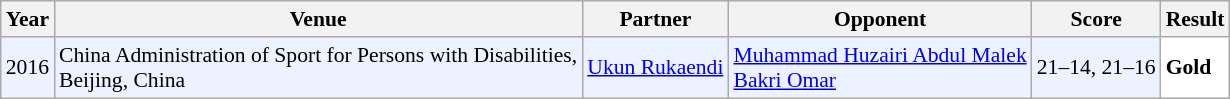<table class="sortable wikitable" style="font-size: 90%;">
<tr>
<th>Year</th>
<th>Venue</th>
<th>Partner</th>
<th>Opponent</th>
<th>Score</th>
<th>Result</th>
</tr>
<tr style="background:#ECF2FF">
<td align="center">2016</td>
<td align="left">China Administration of Sport for Persons with Disabilities,<br>Beijing, China</td>
<td align="left"> <a href='#'>Ukun Rukaendi</a></td>
<td align="left"> <a href='#'>Muhammad Huzairi Abdul Malek</a><br> <a href='#'>Bakri Omar</a></td>
<td align="left">21–14, 21–16</td>
<td style="text-align:left; background:white"> <strong>Gold</strong></td>
</tr>
</table>
